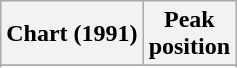<table class="wikitable sortable plainrowheaders" style="text-align:center">
<tr>
<th scope="col">Chart (1991)</th>
<th scope="col">Peak<br>position</th>
</tr>
<tr>
</tr>
<tr>
</tr>
<tr>
</tr>
</table>
